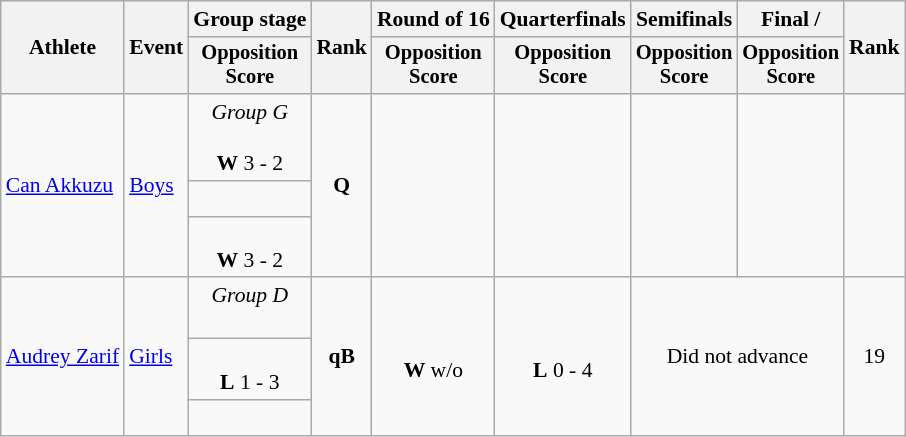<table class=wikitable style="font-size:90%">
<tr>
<th rowspan="2">Athlete</th>
<th rowspan="2">Event</th>
<th>Group stage</th>
<th rowspan="2">Rank</th>
<th>Round of 16</th>
<th>Quarterfinals</th>
<th>Semifinals</th>
<th>Final / </th>
<th rowspan=2>Rank</th>
</tr>
<tr style="font-size:95%">
<th>Opposition<br>Score</th>
<th>Opposition<br>Score</th>
<th>Opposition<br>Score</th>
<th>Opposition<br>Score</th>
<th>Opposition<br>Score</th>
</tr>
<tr align=center>
<td align=left rowspan=3><a href='#'>Can Akkuzu</a></td>
<td align=left rowspan=3><a href='#'>Boys</a></td>
<td><em>Group G</em><br><br><strong>W</strong> 3 - 2</td>
<td rowspan=3><strong>Q</strong></td>
<td rowspan=3></td>
<td rowspan=3></td>
<td rowspan=3></td>
<td rowspan=3></td>
<td rowspan=3></td>
</tr>
<tr align=center>
<td><br></td>
</tr>
<tr align=center>
<td><br><strong>W</strong> 3 - 2</td>
</tr>
<tr align=center>
<td align=left rowspan=3><a href='#'>Audrey Zarif</a></td>
<td align=left rowspan=3><a href='#'>Girls</a></td>
<td><em>Group D</em><br><br></td>
<td rowspan=3><strong>qB</strong></td>
<td rowspan=3><br><strong>W</strong> w/o</td>
<td rowspan=3><br><strong>L</strong> 0 - 4</td>
<td rowspan=3 colspan=2>Did not advance</td>
<td rowspan=3>19</td>
</tr>
<tr align=center>
<td><br><strong>L</strong> 1 - 3</td>
</tr>
<tr align=center>
<td><br></td>
</tr>
</table>
